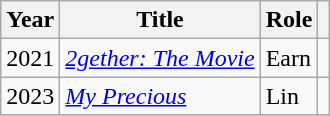<table class="wikitable sortable">
<tr>
<th scope="col">Year</th>
<th scope="col">Title</th>
<th scope="col">Role</th>
<th scope="col" class="unsortable"></th>
</tr>
<tr>
<td>2021</td>
<td><em><a href='#'>2gether: The Movie</a></em></td>
<td>Earn</td>
<td style="text-align: center;"></td>
</tr>
<tr>
<td>2023</td>
<td><em><a href='#'>My Precious</a></em></td>
<td>Lin</td>
<td style="text-align: center;"></td>
</tr>
<tr>
</tr>
</table>
